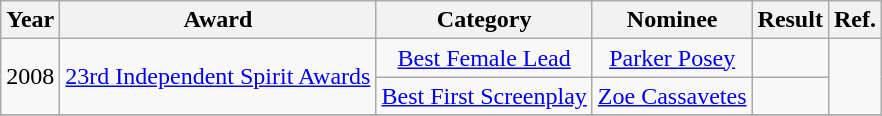<table class="wikitable sortable plainrowheaders" style="text-align:center;">
<tr>
<th>Year</th>
<th>Award</th>
<th>Category</th>
<th>Nominee</th>
<th>Result</th>
<th>Ref.</th>
</tr>
<tr>
<td rowspan="2">2008</td>
<td rowspan="2"><a href='#'>23rd Independent Spirit Awards</a></td>
<td><a href='#'>Best Female Lead</a></td>
<td><a href='#'>Parker Posey</a></td>
<td></td>
<td rowspan="2"></td>
</tr>
<tr>
<td><a href='#'>Best First Screenplay</a></td>
<td><a href='#'>Zoe Cassavetes</a></td>
<td></td>
</tr>
<tr>
</tr>
</table>
